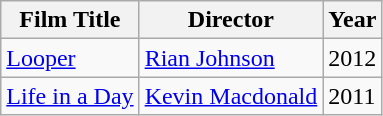<table class="wikitable">
<tr>
<th>Film Title</th>
<th>Director</th>
<th>Year</th>
</tr>
<tr>
<td><a href='#'>Looper</a></td>
<td><a href='#'>Rian Johnson</a></td>
<td>2012</td>
</tr>
<tr>
<td><a href='#'>Life in a Day</a></td>
<td><a href='#'>Kevin Macdonald</a></td>
<td>2011</td>
</tr>
</table>
